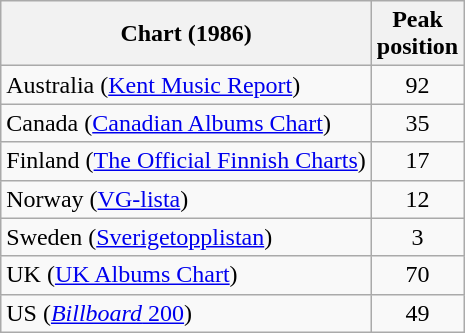<table class="wikitable">
<tr>
<th>Chart (1986)</th>
<th>Peak<br>position</th>
</tr>
<tr>
<td>Australia (<a href='#'>Kent Music Report</a>)</td>
<td style="text-align:center;">92</td>
</tr>
<tr>
<td>Canada (<a href='#'>Canadian Albums Chart</a>)</td>
<td style="text-align:center;">35</td>
</tr>
<tr>
<td>Finland (<a href='#'>The Official Finnish Charts</a>)</td>
<td style="text-align:center;">17</td>
</tr>
<tr>
<td>Norway (<a href='#'>VG-lista</a>)</td>
<td style="text-align:center;">12</td>
</tr>
<tr>
<td>Sweden (<a href='#'>Sverigetopplistan</a>)</td>
<td style="text-align:center;">3</td>
</tr>
<tr>
<td>UK (<a href='#'>UK Albums Chart</a>)</td>
<td style="text-align:center;">70</td>
</tr>
<tr>
<td>US (<a href='#'><em>Billboard</em> 200</a>)</td>
<td style="text-align:center;">49</td>
</tr>
</table>
